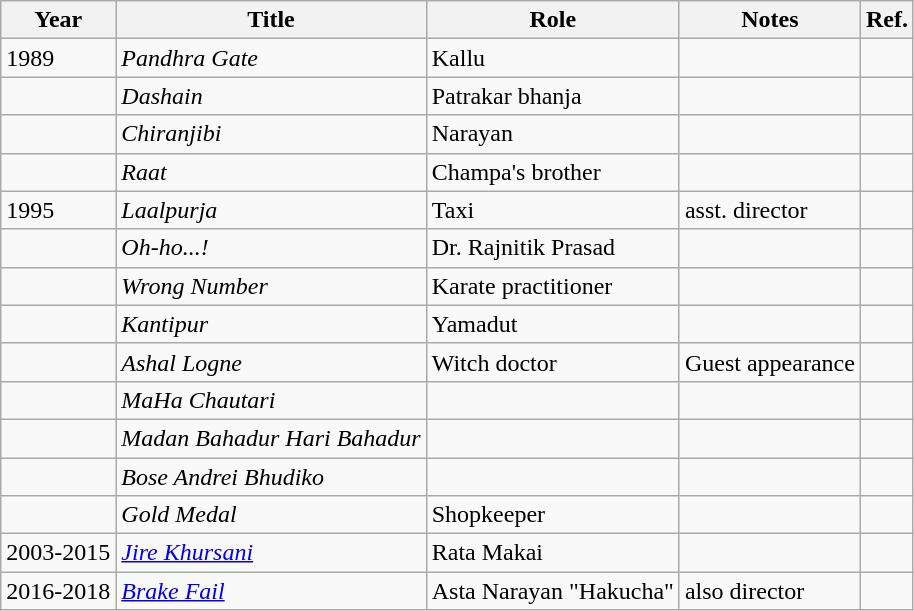<table class="wikitable sortable">
<tr>
<th>Year</th>
<th>Title</th>
<th>Role</th>
<th>Notes</th>
<th>Ref.</th>
</tr>
<tr>
<td>1989</td>
<td><em>Pandhra Gate</em></td>
<td>Kallu</td>
<td></td>
<td><em></em></td>
</tr>
<tr>
<td></td>
<td><em>Dashain</em></td>
<td>Patrakar bhanja</td>
<td></td>
<td></td>
</tr>
<tr>
<td></td>
<td><em>Chiranjibi</em></td>
<td>Narayan</td>
<td></td>
<td></td>
</tr>
<tr>
<td></td>
<td><em>Raat</em></td>
<td>Champa's brother</td>
<td></td>
<td></td>
</tr>
<tr>
<td>1995</td>
<td><em>Laalpurja</em></td>
<td>Taxi</td>
<td>asst. director</td>
<td></td>
</tr>
<tr>
<td></td>
<td><em>Oh-ho...!</em></td>
<td>Dr. Rajnitik Prasad</td>
<td></td>
<td></td>
</tr>
<tr>
<td></td>
<td><em>Wrong Number</em></td>
<td>Karate practitioner</td>
<td></td>
<td></td>
</tr>
<tr>
<td></td>
<td><em>Kantipur</em></td>
<td>Yamadut</td>
<td></td>
<td></td>
</tr>
<tr>
<td></td>
<td><em>Ashal Logne</em></td>
<td>Witch doctor</td>
<td>Guest appearance</td>
<td></td>
</tr>
<tr>
<td></td>
<td><em>MaHa Chautari</em></td>
<td></td>
<td></td>
<td></td>
</tr>
<tr>
<td></td>
<td><em>Madan Bahadur Hari Bahadur</em></td>
<td></td>
<td></td>
<td></td>
</tr>
<tr>
<td></td>
<td><em>Bose Andrei Bhudiko</em></td>
<td></td>
<td></td>
<td></td>
</tr>
<tr>
<td></td>
<td><em>Gold Medal</em></td>
<td>Shopkeeper</td>
<td></td>
<td></td>
</tr>
<tr>
<td>2003-2015</td>
<td><em><a href='#'>Jire Khursani</a></em></td>
<td>Rata Makai</td>
<td></td>
<td></td>
</tr>
<tr>
<td>2016-2018</td>
<td><em><a href='#'>Brake Fail</a></em></td>
<td>Asta Narayan "Hakucha"</td>
<td>also director</td>
<td></td>
</tr>
</table>
